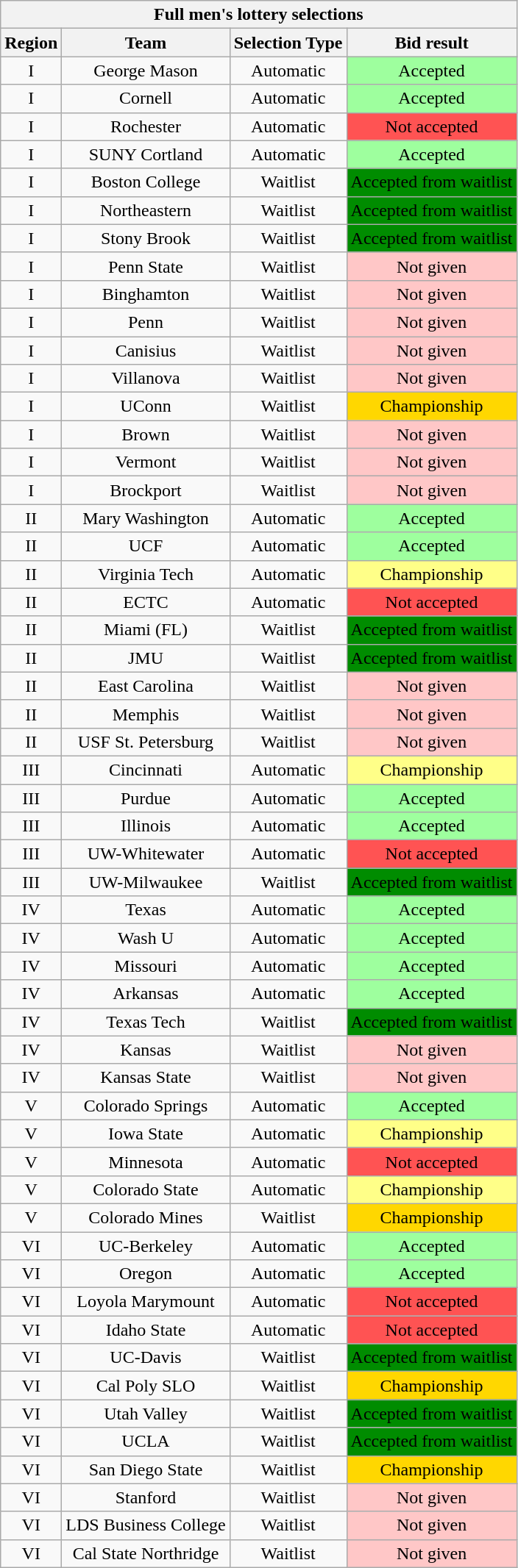<table class="wikitable sortable mw-collapsible mw-collapsed" style="text-align:center">
<tr>
<th colspan="4">Full men's lottery selections</th>
</tr>
<tr>
<th>Region</th>
<th>Team</th>
<th>Selection Type</th>
<th>Bid result</th>
</tr>
<tr>
<td>I</td>
<td>George Mason</td>
<td>Automatic</td>
<td bgcolor="#9eff9e">Accepted</td>
</tr>
<tr>
<td>I</td>
<td>Cornell</td>
<td>Automatic</td>
<td bgcolor="#9eff9e">Accepted</td>
</tr>
<tr>
<td>I</td>
<td>Rochester</td>
<td>Automatic</td>
<td bgcolor=ff5353>Not accepted</td>
</tr>
<tr>
<td>I</td>
<td>SUNY Cortland</td>
<td>Automatic</td>
<td bgcolor="#9eff9e">Accepted</td>
</tr>
<tr>
<td>I</td>
<td>Boston College</td>
<td>Waitlist</td>
<td bgcolor="008c00">Accepted from waitlist</td>
</tr>
<tr>
<td>I</td>
<td>Northeastern</td>
<td>Waitlist</td>
<td bgcolor="008c00">Accepted from waitlist</td>
</tr>
<tr>
<td>I</td>
<td>Stony Brook</td>
<td>Waitlist</td>
<td bgcolor="008c00">Accepted from waitlist</td>
</tr>
<tr>
<td>I</td>
<td>Penn State</td>
<td>Waitlist</td>
<td bgcolor=#ffc7c7>Not given</td>
</tr>
<tr>
<td>I</td>
<td>Binghamton</td>
<td>Waitlist</td>
<td bgcolor=#ffc7c7>Not given</td>
</tr>
<tr>
<td>I</td>
<td>Penn</td>
<td>Waitlist</td>
<td bgcolor=#ffc7c7>Not given</td>
</tr>
<tr>
<td>I</td>
<td>Canisius</td>
<td>Waitlist</td>
<td bgcolor=#ffc7c7>Not given</td>
</tr>
<tr>
<td>I</td>
<td>Villanova</td>
<td>Waitlist</td>
<td bgcolor=#ffc7c7>Not given</td>
</tr>
<tr>
<td>I</td>
<td>UConn</td>
<td>Waitlist</td>
<td bgcolor=#ffd700>Championship</td>
</tr>
<tr>
<td>I</td>
<td>Brown</td>
<td>Waitlist</td>
<td bgcolor=#ffc7c7>Not given</td>
</tr>
<tr>
<td>I</td>
<td>Vermont</td>
<td>Waitlist</td>
<td bgcolor=#ffc7c7>Not given</td>
</tr>
<tr>
<td>I</td>
<td>Brockport</td>
<td>Waitlist</td>
<td bgcolor=#ffc7c7>Not given</td>
</tr>
<tr>
<td>II</td>
<td>Mary Washington</td>
<td>Automatic</td>
<td bgcolor="#9eff9e">Accepted</td>
</tr>
<tr>
<td>II</td>
<td>UCF</td>
<td>Automatic</td>
<td bgcolor="#9eff9e">Accepted</td>
</tr>
<tr>
<td>II</td>
<td>Virginia Tech</td>
<td>Automatic</td>
<td bgcolor=#ffff88>Championship</td>
</tr>
<tr>
<td>II</td>
<td>ECTC</td>
<td>Automatic</td>
<td bgcolor=ff5353>Not accepted</td>
</tr>
<tr>
<td>II</td>
<td>Miami (FL)</td>
<td>Waitlist</td>
<td bgcolor="008c00">Accepted from waitlist</td>
</tr>
<tr>
<td>II</td>
<td>JMU</td>
<td>Waitlist</td>
<td bgcolor="008c00">Accepted from waitlist</td>
</tr>
<tr>
<td>II</td>
<td>East Carolina</td>
<td>Waitlist</td>
<td bgcolor=#ffc7c7>Not given</td>
</tr>
<tr>
<td>II</td>
<td>Memphis</td>
<td>Waitlist</td>
<td bgcolor=#ffc7c7>Not given</td>
</tr>
<tr>
<td>II</td>
<td>USF St. Petersburg</td>
<td>Waitlist</td>
<td bgcolor=#ffc7c7>Not given</td>
</tr>
<tr>
<td>III</td>
<td>Cincinnati</td>
<td>Automatic</td>
<td bgcolor=#ffff88>Championship</td>
</tr>
<tr>
<td>III</td>
<td>Purdue</td>
<td>Automatic</td>
<td bgcolor="#9eff9e">Accepted</td>
</tr>
<tr>
<td>III</td>
<td>Illinois</td>
<td>Automatic</td>
<td bgcolor="#9eff9e">Accepted</td>
</tr>
<tr>
<td>III</td>
<td>UW-Whitewater</td>
<td>Automatic</td>
<td bgcolor=ff5353>Not accepted</td>
</tr>
<tr>
<td>III</td>
<td>UW-Milwaukee</td>
<td>Waitlist</td>
<td bgcolor="008c00">Accepted from waitlist</td>
</tr>
<tr>
<td>IV</td>
<td>Texas</td>
<td>Automatic</td>
<td bgcolor="#9eff9e">Accepted</td>
</tr>
<tr>
<td>IV</td>
<td>Wash U</td>
<td>Automatic</td>
<td bgcolor="#9eff9e">Accepted</td>
</tr>
<tr>
<td>IV</td>
<td>Missouri</td>
<td>Automatic</td>
<td bgcolor="#9eff9e">Accepted</td>
</tr>
<tr>
<td>IV</td>
<td>Arkansas</td>
<td>Automatic</td>
<td bgcolor="#9eff9e">Accepted</td>
</tr>
<tr>
<td>IV</td>
<td>Texas Tech</td>
<td>Waitlist</td>
<td bgcolor="008c00">Accepted from waitlist</td>
</tr>
<tr>
<td>IV</td>
<td>Kansas</td>
<td>Waitlist</td>
<td bgcolor=#ffc7c7>Not given</td>
</tr>
<tr>
<td>IV</td>
<td>Kansas State</td>
<td>Waitlist</td>
<td bgcolor=#ffc7c7>Not given</td>
</tr>
<tr>
<td>V</td>
<td>Colorado Springs</td>
<td>Automatic</td>
<td bgcolor="#9eff9e">Accepted</td>
</tr>
<tr>
<td>V</td>
<td>Iowa State</td>
<td>Automatic</td>
<td bgcolor="#ffff88">Championship</td>
</tr>
<tr>
<td>V</td>
<td>Minnesota</td>
<td>Automatic</td>
<td bgcolor=ff5353>Not accepted</td>
</tr>
<tr>
<td>V</td>
<td>Colorado State</td>
<td>Automatic</td>
<td bgcolor=#ffff88>Championship</td>
</tr>
<tr>
<td>V</td>
<td>Colorado Mines</td>
<td>Waitlist</td>
<td bgcolor=#ffd700>Championship</td>
</tr>
<tr>
<td>VI</td>
<td>UC-Berkeley</td>
<td>Automatic</td>
<td bgcolor="#9eff9e">Accepted</td>
</tr>
<tr>
<td>VI</td>
<td>Oregon</td>
<td>Automatic</td>
<td bgcolor="#9eff9e">Accepted</td>
</tr>
<tr>
<td>VI</td>
<td>Loyola Marymount</td>
<td>Automatic</td>
<td bgcolor=ff5353>Not accepted</td>
</tr>
<tr>
<td>VI</td>
<td>Idaho State</td>
<td>Automatic</td>
<td bgcolor=ff5353>Not accepted</td>
</tr>
<tr>
<td>VI</td>
<td>UC-Davis</td>
<td>Waitlist</td>
<td bgcolor="008c00">Accepted from waitlist</td>
</tr>
<tr>
<td>VI</td>
<td>Cal Poly SLO</td>
<td>Waitlist</td>
<td bgcolor=#ffd700>Championship</td>
</tr>
<tr>
<td>VI</td>
<td>Utah Valley</td>
<td>Waitlist</td>
<td bgcolor="008c00">Accepted from waitlist</td>
</tr>
<tr>
<td>VI</td>
<td>UCLA</td>
<td>Waitlist</td>
<td bgcolor="008c00">Accepted from waitlist</td>
</tr>
<tr>
<td>VI</td>
<td>San Diego State</td>
<td>Waitlist</td>
<td bgcolor=#ffd700>Championship</td>
</tr>
<tr>
<td>VI</td>
<td>Stanford</td>
<td>Waitlist</td>
<td bgcolor=#ffc7c7>Not given</td>
</tr>
<tr>
<td>VI</td>
<td>LDS Business College</td>
<td>Waitlist</td>
<td bgcolor=#ffc7c7>Not given</td>
</tr>
<tr>
<td>VI</td>
<td>Cal State Northridge</td>
<td>Waitlist</td>
<td bgcolor=#ffc7c7>Not given</td>
</tr>
</table>
